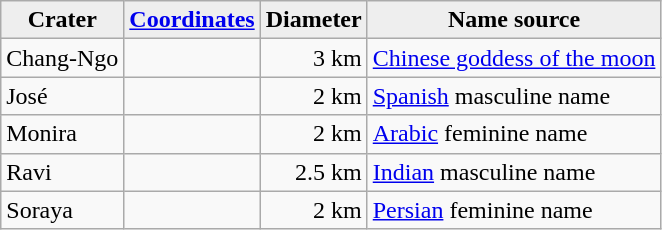<table class="wikitable">
<tr>
<th style="background:#eeeeee;">Crater</th>
<th style="background:#eeeeee;"><a href='#'>Coordinates</a></th>
<th style="background:#eeeeee;">Diameter</th>
<th style="background:#eeeeee;">Name source</th>
</tr>
<tr>
<td>Chang-Ngo</td>
<td></td>
<td align="right">3 km</td>
<td><a href='#'>Chinese goddess of the moon</a></td>
</tr>
<tr>
<td>José</td>
<td></td>
<td align="right">2 km</td>
<td><a href='#'>Spanish</a> masculine name</td>
</tr>
<tr>
<td>Monira</td>
<td></td>
<td align="right">2 km</td>
<td><a href='#'>Arabic</a> feminine name</td>
</tr>
<tr>
<td>Ravi</td>
<td></td>
<td align="right">2.5 km</td>
<td><a href='#'>Indian</a> masculine name</td>
</tr>
<tr>
<td>Soraya</td>
<td></td>
<td align="right">2 km</td>
<td><a href='#'>Persian</a> feminine name</td>
</tr>
</table>
